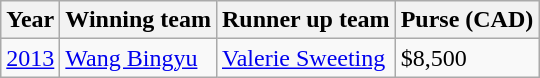<table class="wikitable">
<tr>
<th>Year</th>
<th>Winning team</th>
<th>Runner up team</th>
<th>Purse (CAD)</th>
</tr>
<tr>
<td><a href='#'>2013</a></td>
<td> <a href='#'>Wang Bingyu</a></td>
<td> <a href='#'>Valerie Sweeting</a></td>
<td>$8,500</td>
</tr>
</table>
